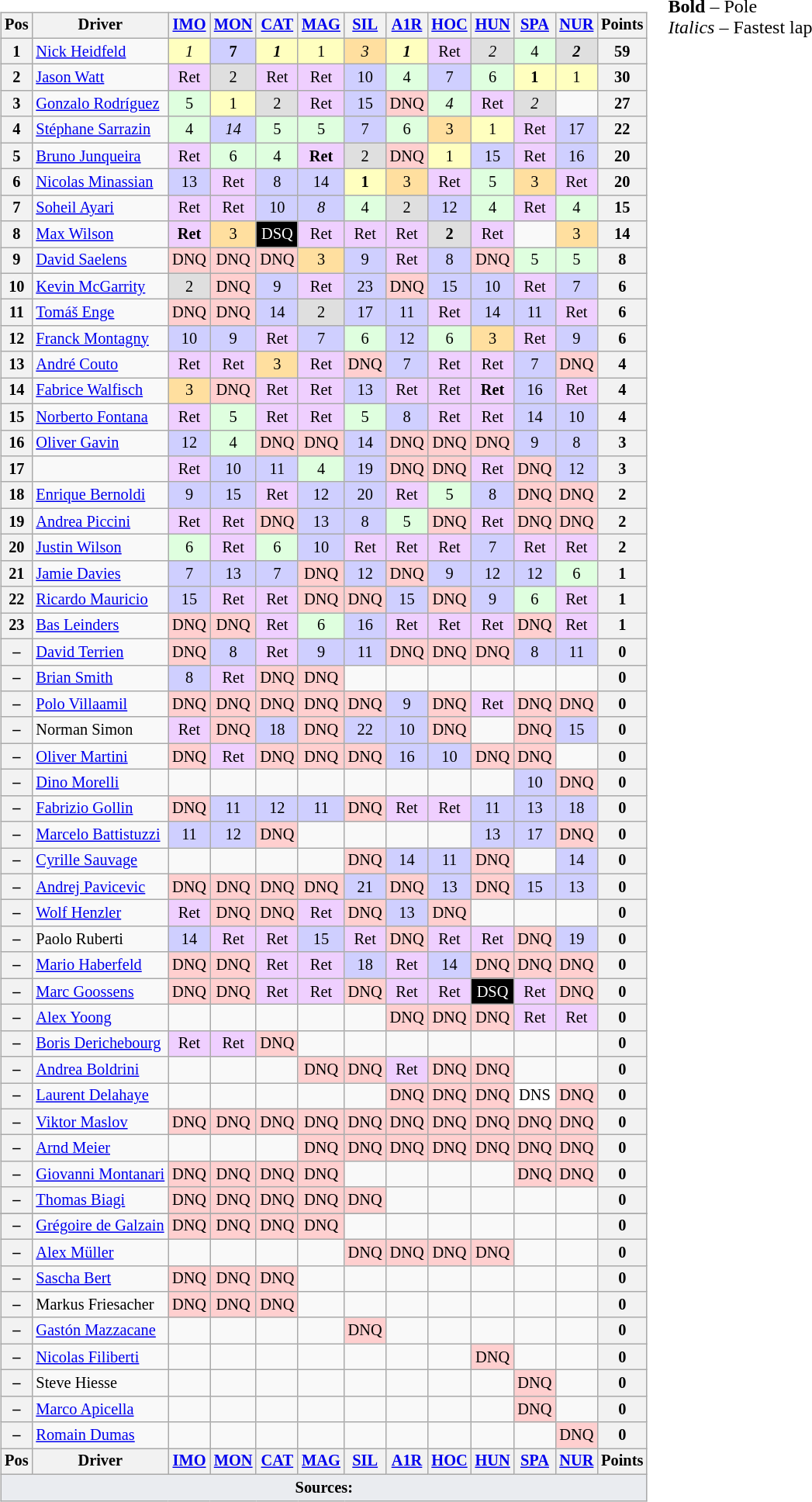<table>
<tr valign="top">
<td><br><table class="wikitable" style="font-size: 85%; text-align:center;">
<tr valign="top">
<th valign="middle">Pos</th>
<th valign="middle">Driver</th>
<th><a href='#'>IMO</a><br></th>
<th><a href='#'>MON</a><br></th>
<th><a href='#'>CAT</a><br></th>
<th><a href='#'>MAG</a><br></th>
<th><a href='#'>SIL</a><br></th>
<th><a href='#'>A1R</a><br></th>
<th><a href='#'>HOC</a><br></th>
<th><a href='#'>HUN</a><br></th>
<th><a href='#'>SPA</a><br></th>
<th><a href='#'>NUR</a><br></th>
<th valign=middle>Points</th>
</tr>
<tr>
<th>1</th>
<td align="left"> <a href='#'>Nick Heidfeld</a></td>
<td style="background:#FFFFBF;"><em>1</em></td>
<td style="background:#CFCFFF;"><strong>7</strong></td>
<td style="background:#FFFFBF;"><strong><em>1</em></strong></td>
<td style="background:#FFFFBF;">1</td>
<td style="background:#FFDF9F;"><em>3</em></td>
<td style="background:#FFFFBF;"><strong><em>1</em></strong></td>
<td style="background:#EFCFFF;">Ret</td>
<td style="background:#DFDFDF;"><em>2</em></td>
<td style="background:#DFFFDF;">4</td>
<td style="background:#DFDFDF;"><strong><em>2</em></strong></td>
<th align="right"><strong>59</strong></th>
</tr>
<tr>
<th>2</th>
<td align="left"> <a href='#'>Jason Watt</a></td>
<td style="background:#EFCFFF;">Ret</td>
<td style="background:#DFDFDF;">2</td>
<td style="background:#EFCFFF;">Ret</td>
<td style="background:#EFCFFF;">Ret</td>
<td style="background:#CFCFFF;">10</td>
<td style="background:#DFFFDF;">4</td>
<td style="background:#CFCFFF;">7</td>
<td style="background:#DFFFDF;">6</td>
<td style="background:#FFFFBF;"><strong>1</strong></td>
<td style="background:#FFFFBF;">1</td>
<th align="right"><strong>30</strong></th>
</tr>
<tr>
<th>3</th>
<td align="left"> <a href='#'>Gonzalo Rodríguez</a></td>
<td style="background:#DFFFDF;">5</td>
<td style="background:#FFFFBF;">1</td>
<td style="background:#DFDFDF;">2</td>
<td style="background:#EFCFFF;">Ret</td>
<td style="background:#CFCFFF;">15</td>
<td style="background:#FFCFCF;">DNQ</td>
<td style="background:#DFFFDF;"><em>4</em></td>
<td style="background:#EFCFFF;">Ret</td>
<td style="background:#DFDFDF;"><em>2</em></td>
<td></td>
<th align="right"><strong>27</strong></th>
</tr>
<tr>
<th>4</th>
<td align="left"> <a href='#'>Stéphane Sarrazin</a></td>
<td style="background:#DFFFDF;">4</td>
<td style="background:#CFCFFF;"><em>14</em></td>
<td style="background:#DFFFDF;">5</td>
<td style="background:#DFFFDF;">5</td>
<td style="background:#CFCFFF;">7</td>
<td style="background:#DFFFDF;">6</td>
<td style="background:#FFDF9F;">3</td>
<td style="background:#FFFFBF;">1</td>
<td style="background:#EFCFFF;">Ret</td>
<td style="background:#CFCFFF;">17</td>
<th align="right"><strong>22</strong></th>
</tr>
<tr>
<th>5</th>
<td align="left"> <a href='#'>Bruno Junqueira</a></td>
<td style="background:#EFCFFF;">Ret</td>
<td style="background:#DFFFDF;">6</td>
<td style="background:#DFFFDF;">4</td>
<td style="background:#EFCFFF;"><strong>Ret</strong></td>
<td style="background:#DFDFDF;">2</td>
<td style="background:#FFCFCF;">DNQ</td>
<td style="background:#FFFFBF;">1</td>
<td style="background:#CFCFFF;">15</td>
<td style="background:#EFCFFF;">Ret</td>
<td style="background:#CFCFFF;">16</td>
<th align="right"><strong>20</strong></th>
</tr>
<tr>
<th>6</th>
<td align="left"> <a href='#'>Nicolas Minassian</a></td>
<td style="background:#CFCFFF;">13</td>
<td style="background:#EFCFFF;">Ret</td>
<td style="background:#CFCFFF;">8</td>
<td style="background:#CFCFFF;">14</td>
<td style="background:#FFFFBF;"><strong>1</strong></td>
<td style="background:#FFDF9F;">3</td>
<td style="background:#EFCFFF;">Ret</td>
<td style="background:#DFFFDF;">5</td>
<td style="background:#FFDF9F;">3</td>
<td style="background:#EFCFFF;">Ret</td>
<th align="right"><strong>20</strong></th>
</tr>
<tr>
<th>7</th>
<td align="left"> <a href='#'>Soheil Ayari</a></td>
<td style="background:#EFCFFF;">Ret</td>
<td style="background:#EFCFFF;">Ret</td>
<td style="background:#CFCFFF;">10</td>
<td style="background:#CFCFFF;"><em>8</em></td>
<td style="background:#DFFFDF;">4</td>
<td style="background:#DFDFDF;">2</td>
<td style="background:#CFCFFF;">12</td>
<td style="background:#DFFFDF;">4</td>
<td style="background:#EFCFFF;">Ret</td>
<td style="background:#DFFFDF;">4</td>
<th align="right"><strong>15</strong></th>
</tr>
<tr>
<th>8</th>
<td align="left"> <a href='#'>Max Wilson</a></td>
<td style="background:#EFCFFF;"><strong>Ret</strong></td>
<td style="background:#FFDF9F;">3</td>
<td style="background:#000000; color:white">DSQ</td>
<td style="background:#EFCFFF;">Ret</td>
<td style="background:#EFCFFF;">Ret</td>
<td style="background:#EFCFFF;">Ret</td>
<td style="background:#DFDFDF;"><strong>2</strong></td>
<td style="background:#EFCFFF;">Ret</td>
<td></td>
<td style="background:#FFDF9F;">3</td>
<th align="right"><strong>14</strong></th>
</tr>
<tr>
<th>9</th>
<td align="left"> <a href='#'>David Saelens</a></td>
<td style="background:#FFCFCF;">DNQ</td>
<td style="background:#FFCFCF;">DNQ</td>
<td style="background:#FFCFCF;">DNQ</td>
<td style="background:#FFDF9F;">3</td>
<td style="background:#CFCFFF;">9</td>
<td style="background:#EFCFFF;">Ret</td>
<td style="background:#CFCFFF;">8</td>
<td style="background:#FFCFCF;">DNQ</td>
<td style="background:#DFFFDF;">5</td>
<td style="background:#DFFFDF;">5</td>
<th align="right"><strong>8</strong></th>
</tr>
<tr>
<th>10</th>
<td align="left"> <a href='#'>Kevin McGarrity</a></td>
<td style="background:#DFDFDF;">2</td>
<td style="background:#FFCFCF;">DNQ</td>
<td style="background:#CFCFFF;">9</td>
<td style="background:#EFCFFF;">Ret</td>
<td style="background:#CFCFFF;">23</td>
<td style="background:#FFCFCF;">DNQ</td>
<td style="background:#CFCFFF;">15</td>
<td style="background:#CFCFFF;">10</td>
<td style="background:#EFCFFF;">Ret</td>
<td style="background:#CFCFFF;">7</td>
<th align="right"><strong>6</strong></th>
</tr>
<tr>
<th>11</th>
<td align="left"> <a href='#'>Tomáš Enge</a></td>
<td style="background:#FFCFCF;">DNQ</td>
<td style="background:#FFCFCF;">DNQ</td>
<td style="background:#CFCFFF;">14</td>
<td style="background:#DFDFDF;">2</td>
<td style="background:#CFCFFF;">17</td>
<td style="background:#CFCFFF;">11</td>
<td style="background:#EFCFFF;">Ret</td>
<td style="background:#CFCFFF;">14</td>
<td style="background:#CFCFFF;">11</td>
<td style="background:#EFCFFF;">Ret</td>
<th align="right"><strong>6</strong></th>
</tr>
<tr>
<th>12</th>
<td align="left"> <a href='#'>Franck Montagny</a></td>
<td style="background:#CFCFFF;">10</td>
<td style="background:#CFCFFF;">9</td>
<td style="background:#EFCFFF;">Ret</td>
<td style="background:#CFCFFF;">7</td>
<td style="background:#DFFFDF;">6</td>
<td style="background:#CFCFFF;">12</td>
<td style="background:#DFFFDF;">6</td>
<td style="background:#FFDF9F;">3</td>
<td style="background:#EFCFFF;">Ret</td>
<td style="background:#CFCFFF;">9</td>
<th align="right"><strong>6</strong></th>
</tr>
<tr>
<th>13</th>
<td align="left"> <a href='#'>André Couto</a></td>
<td style="background:#EFCFFF;">Ret</td>
<td style="background:#EFCFFF;">Ret</td>
<td style="background:#FFDF9F;">3</td>
<td style="background:#EFCFFF;">Ret</td>
<td style="background:#FFCFCF;">DNQ</td>
<td style="background:#CFCFFF;">7</td>
<td style="background:#EFCFFF;">Ret</td>
<td style="background:#EFCFFF;">Ret</td>
<td style="background:#CFCFFF;">7</td>
<td style="background:#FFCFCF;">DNQ</td>
<th align="right"><strong>4</strong></th>
</tr>
<tr>
<th>14</th>
<td align="left"> <a href='#'>Fabrice Walfisch</a></td>
<td style="background:#FFDF9F;">3</td>
<td style="background:#FFCFCF;">DNQ</td>
<td style="background:#EFCFFF;">Ret</td>
<td style="background:#EFCFFF;">Ret</td>
<td style="background:#CFCFFF;">13</td>
<td style="background:#EFCFFF;">Ret</td>
<td style="background:#EFCFFF;">Ret</td>
<td style="background:#EFCFFF;"><strong>Ret</strong></td>
<td style="background:#CFCFFF;">16</td>
<td style="background:#EFCFFF;">Ret</td>
<th align="right"><strong>4</strong></th>
</tr>
<tr>
<th>15</th>
<td align="left"> <a href='#'>Norberto Fontana</a></td>
<td style="background:#EFCFFF;">Ret</td>
<td style="background:#DFFFDF;">5</td>
<td style="background:#EFCFFF;">Ret</td>
<td style="background:#EFCFFF;">Ret</td>
<td style="background:#DFFFDF;">5</td>
<td style="background:#CFCFFF;">8</td>
<td style="background:#EFCFFF;">Ret</td>
<td style="background:#EFCFFF;">Ret</td>
<td style="background:#CFCFFF;">14</td>
<td style="background:#CFCFFF;">10</td>
<th align="right"><strong>4</strong></th>
</tr>
<tr>
<th>16</th>
<td align="left"> <a href='#'>Oliver Gavin</a></td>
<td style="background:#CFCFFF;">12</td>
<td style="background:#DFFFDF;">4</td>
<td style="background:#FFCFCF;">DNQ</td>
<td style="background:#FFCFCF;">DNQ</td>
<td style="background:#CFCFFF;">14</td>
<td style="background:#FFCFCF;">DNQ</td>
<td style="background:#FFCFCF;">DNQ</td>
<td style="background:#FFCFCF;">DNQ</td>
<td style="background:#CFCFFF;">9</td>
<td style="background:#CFCFFF;">8</td>
<th align="right"><strong>3</strong></th>
</tr>
<tr>
<th>17</th>
<td align="left"></td>
<td style="background:#EFCFFF;">Ret</td>
<td style="background:#CFCFFF;">10</td>
<td style="background:#CFCFFF;">11</td>
<td style="background:#DFFFDF;">4</td>
<td style="background:#CFCFFF;">19</td>
<td style="background:#FFCFCF;">DNQ</td>
<td style="background:#FFCFCF;">DNQ</td>
<td style="background:#EFCFFF;">Ret</td>
<td style="background:#FFCFCF;">DNQ</td>
<td style="background:#CFCFFF;">12</td>
<th align="right"><strong>3</strong></th>
</tr>
<tr>
<th>18</th>
<td align="left"> <a href='#'>Enrique Bernoldi</a></td>
<td style="background:#CFCFFF;">9</td>
<td style="background:#CFCFFF;">15</td>
<td style="background:#EFCFFF;">Ret</td>
<td style="background:#CFCFFF;">12</td>
<td style="background:#CFCFFF;">20</td>
<td style="background:#EFCFFF;">Ret</td>
<td style="background:#DFFFDF;">5</td>
<td style="background:#CFCFFF;">8</td>
<td style="background:#FFCFCF;">DNQ</td>
<td style="background:#FFCFCF;">DNQ</td>
<th align="right"><strong>2</strong></th>
</tr>
<tr>
<th>19</th>
<td align="left"> <a href='#'>Andrea Piccini</a></td>
<td style="background:#EFCFFF;">Ret</td>
<td style="background:#EFCFFF;">Ret</td>
<td style="background:#FFCFCF;">DNQ</td>
<td style="background:#CFCFFF;">13</td>
<td style="background:#CFCFFF;">8</td>
<td style="background:#DFFFDF;">5</td>
<td style="background:#FFCFCF;">DNQ</td>
<td style="background:#EFCFFF;">Ret</td>
<td style="background:#FFCFCF;">DNQ</td>
<td style="background:#FFCFCF;">DNQ</td>
<th align="right"><strong>2</strong></th>
</tr>
<tr>
<th>20</th>
<td align="left"> <a href='#'>Justin Wilson</a></td>
<td style="background:#DFFFDF;">6</td>
<td style="background:#EFCFFF;">Ret</td>
<td style="background:#DFFFDF;">6</td>
<td style="background:#CFCFFF;">10</td>
<td style="background:#EFCFFF;">Ret</td>
<td style="background:#EFCFFF;">Ret</td>
<td style="background:#EFCFFF;">Ret</td>
<td style="background:#CFCFFF;">7</td>
<td style="background:#EFCFFF;">Ret</td>
<td style="background:#EFCFFF;">Ret</td>
<th align="right"><strong>2</strong></th>
</tr>
<tr>
<th>21</th>
<td align="left"> <a href='#'>Jamie Davies</a></td>
<td style="background:#CFCFFF;">7</td>
<td style="background:#CFCFFF;">13</td>
<td style="background:#CFCFFF;">7</td>
<td style="background:#FFCFCF;">DNQ</td>
<td style="background:#CFCFFF;">12</td>
<td style="background:#FFCFCF;">DNQ</td>
<td style="background:#CFCFFF;">9</td>
<td style="background:#CFCFFF;">12</td>
<td style="background:#CFCFFF;">12</td>
<td style="background:#DFFFDF;">6</td>
<th align="right"><strong>1</strong></th>
</tr>
<tr>
<th>22</th>
<td align="left"> <a href='#'>Ricardo Mauricio</a></td>
<td style="background:#CFCFFF;">15</td>
<td style="background:#EFCFFF;">Ret</td>
<td style="background:#EFCFFF;">Ret</td>
<td style="background:#FFCFCF;">DNQ</td>
<td style="background:#FFCFCF;">DNQ</td>
<td style="background:#CFCFFF;">15</td>
<td style="background:#FFCFCF;">DNQ</td>
<td style="background:#CFCFFF;">9</td>
<td style="background:#DFFFDF;">6</td>
<td style="background:#EFCFFF;">Ret</td>
<th align="right"><strong>1</strong></th>
</tr>
<tr>
<th>23</th>
<td align="left"> <a href='#'>Bas Leinders</a></td>
<td style="background:#FFCFCF;">DNQ</td>
<td style="background:#FFCFCF;">DNQ</td>
<td style="background:#EFCFFF;">Ret</td>
<td style="background:#DFFFDF;">6</td>
<td style="background:#CFCFFF;">16</td>
<td style="background:#EFCFFF;">Ret</td>
<td style="background:#EFCFFF;">Ret</td>
<td style="background:#EFCFFF;">Ret</td>
<td style="background:#FFCFCF;">DNQ</td>
<td style="background:#EFCFFF;">Ret</td>
<th align="right"><strong>1</strong></th>
</tr>
<tr>
<th>–</th>
<td align="left"> <a href='#'>David Terrien</a></td>
<td style="background:#FFCFCF;">DNQ</td>
<td style="background:#CFCFFF;">8</td>
<td style="background:#EFCFFF;">Ret</td>
<td style="background:#CFCFFF;">9</td>
<td style="background:#CFCFFF;">11</td>
<td style="background:#FFCFCF;">DNQ</td>
<td style="background:#FFCFCF;">DNQ</td>
<td style="background:#FFCFCF;">DNQ</td>
<td style="background:#CFCFFF;">8</td>
<td style="background:#CFCFFF;">11</td>
<th align="right"><strong>0</strong></th>
</tr>
<tr>
<th>–</th>
<td align="left"> <a href='#'>Brian Smith</a></td>
<td style="background:#CFCFFF;">8</td>
<td style="background:#EFCFFF;">Ret</td>
<td style="background:#FFCFCF;">DNQ</td>
<td style="background:#FFCFCF;">DNQ</td>
<td></td>
<td></td>
<td></td>
<td></td>
<td></td>
<td></td>
<th align="right"><strong>0</strong></th>
</tr>
<tr>
<th>–</th>
<td align="left"> <a href='#'>Polo Villaamil</a></td>
<td style="background:#FFCFCF;">DNQ</td>
<td style="background:#FFCFCF;">DNQ</td>
<td style="background:#FFCFCF;">DNQ</td>
<td style="background:#FFCFCF;">DNQ</td>
<td style="background:#FFCFCF;">DNQ</td>
<td style="background:#CFCFFF;">9</td>
<td style="background:#FFCFCF;">DNQ</td>
<td style="background:#EFCFFF;">Ret</td>
<td style="background:#FFCFCF;">DNQ</td>
<td style="background:#FFCFCF;">DNQ</td>
<th align="right"><strong>0</strong></th>
</tr>
<tr>
<th>–</th>
<td align="left"> Norman Simon</td>
<td style="background:#EFCFFF;">Ret</td>
<td style="background:#FFCFCF;">DNQ</td>
<td style="background:#CFCFFF;">18</td>
<td style="background:#FFCFCF;">DNQ</td>
<td style="background:#CFCFFF;">22</td>
<td style="background:#CFCFFF;">10</td>
<td style="background:#FFCFCF;">DNQ</td>
<td></td>
<td style="background:#FFCFCF;">DNQ</td>
<td style="background:#CFCFFF;">15</td>
<th align="right"><strong>0</strong></th>
</tr>
<tr>
<th>–</th>
<td align="left"> <a href='#'>Oliver Martini</a></td>
<td style="background:#FFCFCF;">DNQ</td>
<td style="background:#EFCFFF;">Ret</td>
<td style="background:#FFCFCF;">DNQ</td>
<td style="background:#FFCFCF;">DNQ</td>
<td style="background:#FFCFCF;">DNQ</td>
<td style="background:#CFCFFF;">16</td>
<td style="background:#CFCFFF;">10</td>
<td style="background:#FFCFCF;">DNQ</td>
<td style="background:#FFCFCF;">DNQ</td>
<td></td>
<th align="right"><strong>0</strong></th>
</tr>
<tr>
<th>–</th>
<td align="left"> <a href='#'>Dino Morelli</a></td>
<td></td>
<td></td>
<td></td>
<td></td>
<td></td>
<td></td>
<td></td>
<td></td>
<td style="background:#CFCFFF;">10</td>
<td style="background:#FFCFCF;">DNQ</td>
<th align="right"><strong>0</strong></th>
</tr>
<tr>
<th>–</th>
<td align="left"> <a href='#'>Fabrizio Gollin</a></td>
<td style="background:#FFCFCF;">DNQ</td>
<td style="background:#CFCFFF;">11</td>
<td style="background:#CFCFFF;">12</td>
<td style="background:#CFCFFF;">11</td>
<td style="background:#FFCFCF;">DNQ</td>
<td style="background:#EFCFFF;">Ret</td>
<td style="background:#EFCFFF;">Ret</td>
<td style="background:#CFCFFF;">11</td>
<td style="background:#CFCFFF;">13</td>
<td style="background:#CFCFFF;">18</td>
<th align="right"><strong>0</strong></th>
</tr>
<tr>
<th>–</th>
<td align="left"> <a href='#'>Marcelo Battistuzzi</a></td>
<td style="background:#CFCFFF;">11</td>
<td style="background:#CFCFFF;">12</td>
<td style="background:#FFCFCF;">DNQ</td>
<td></td>
<td></td>
<td></td>
<td></td>
<td style="background:#CFCFFF;">13</td>
<td style="background:#CFCFFF;">17</td>
<td style="background:#FFCFCF;">DNQ</td>
<th align="right"><strong>0</strong></th>
</tr>
<tr>
<th>–</th>
<td align="left"> <a href='#'>Cyrille Sauvage</a></td>
<td></td>
<td></td>
<td></td>
<td></td>
<td style="background:#FFCFCF;">DNQ</td>
<td style="background:#CFCFFF;">14</td>
<td style="background:#CFCFFF;">11</td>
<td style="background:#FFCFCF;">DNQ</td>
<td></td>
<td style="background:#CFCFFF;">14</td>
<th align="right"><strong>0</strong></th>
</tr>
<tr>
<th>–</th>
<td align="left"> <a href='#'>Andrej Pavicevic</a></td>
<td style="background:#FFCFCF;">DNQ</td>
<td style="background:#FFCFCF;">DNQ</td>
<td style="background:#FFCFCF;">DNQ</td>
<td style="background:#FFCFCF;">DNQ</td>
<td style="background:#CFCFFF;">21</td>
<td style="background:#FFCFCF;">DNQ</td>
<td style="background:#CFCFFF;">13</td>
<td style="background:#FFCFCF;">DNQ</td>
<td style="background:#CFCFFF;">15</td>
<td style="background:#CFCFFF;">13</td>
<th align="right"><strong>0</strong></th>
</tr>
<tr>
<th>–</th>
<td align="left"> <a href='#'>Wolf Henzler</a></td>
<td style="background:#EFCFFF;">Ret</td>
<td style="background:#FFCFCF;">DNQ</td>
<td style="background:#FFCFCF;">DNQ</td>
<td style="background:#EFCFFF;">Ret</td>
<td style="background:#FFCFCF;">DNQ</td>
<td style="background:#CFCFFF;">13</td>
<td style="background:#FFCFCF;">DNQ</td>
<td></td>
<td></td>
<td></td>
<th align="right"><strong>0</strong></th>
</tr>
<tr>
<th>–</th>
<td align="left"> Paolo Ruberti</td>
<td style="background:#CFCFFF;">14</td>
<td style="background:#EFCFFF;">Ret</td>
<td style="background:#EFCFFF;">Ret</td>
<td style="background:#CFCFFF;">15</td>
<td style="background:#EFCFFF;">Ret</td>
<td style="background:#FFCFCF;">DNQ</td>
<td style="background:#EFCFFF;">Ret</td>
<td style="background:#EFCFFF;">Ret</td>
<td style="background:#FFCFCF;">DNQ</td>
<td style="background:#CFCFFF;">19</td>
<th align="right"><strong>0</strong></th>
</tr>
<tr>
<th>–</th>
<td align="left"> <a href='#'>Mario Haberfeld</a></td>
<td style="background:#FFCFCF;">DNQ</td>
<td style="background:#FFCFCF;">DNQ</td>
<td style="background:#EFCFFF;">Ret</td>
<td style="background:#EFCFFF;">Ret</td>
<td style="background:#CFCFFF;">18</td>
<td style="background:#EFCFFF;">Ret</td>
<td style="background:#CFCFFF;">14</td>
<td style="background:#FFCFCF;">DNQ</td>
<td style="background:#FFCFCF;">DNQ</td>
<td style="background:#FFCFCF;">DNQ</td>
<th align="right"><strong>0</strong></th>
</tr>
<tr>
<th>–</th>
<td align="left"> <a href='#'>Marc Goossens</a></td>
<td style="background:#FFCFCF;">DNQ</td>
<td style="background:#FFCFCF;">DNQ</td>
<td style="background:#EFCFFF;">Ret</td>
<td style="background:#EFCFFF;">Ret</td>
<td style="background:#FFCFCF;">DNQ</td>
<td style="background:#EFCFFF;">Ret</td>
<td style="background:#EFCFFF;">Ret</td>
<td style="background:#000000; color:white">DSQ</td>
<td style="background:#EFCFFF;">Ret</td>
<td style="background:#FFCFCF;">DNQ</td>
<th align="right"><strong>0</strong></th>
</tr>
<tr>
<th>–</th>
<td align="left"> <a href='#'>Alex Yoong</a></td>
<td></td>
<td></td>
<td></td>
<td></td>
<td></td>
<td style="background:#FFCFCF;">DNQ</td>
<td style="background:#FFCFCF;">DNQ</td>
<td style="background:#FFCFCF;">DNQ</td>
<td style="background:#EFCFFF;">Ret</td>
<td style="background:#EFCFFF;">Ret</td>
<th align="right"><strong>0</strong></th>
</tr>
<tr>
<th>–</th>
<td align="left"> <a href='#'>Boris Derichebourg</a></td>
<td style="background:#EFCFFF;">Ret</td>
<td style="background:#EFCFFF;">Ret</td>
<td style="background:#FFCFCF;">DNQ</td>
<td></td>
<td></td>
<td></td>
<td></td>
<td></td>
<td></td>
<td></td>
<th align="right"><strong>0</strong></th>
</tr>
<tr>
<th>–</th>
<td align="left"> <a href='#'>Andrea Boldrini</a></td>
<td></td>
<td></td>
<td></td>
<td style="background:#FFCFCF;">DNQ</td>
<td style="background:#FFCFCF;">DNQ</td>
<td style="background:#EFCFFF;">Ret</td>
<td style="background:#FFCFCF;">DNQ</td>
<td style="background:#FFCFCF;">DNQ</td>
<td></td>
<td></td>
<th align="right"><strong>0</strong></th>
</tr>
<tr>
<th>–</th>
<td align="left"> <a href='#'>Laurent Delahaye</a></td>
<td></td>
<td></td>
<td></td>
<td></td>
<td></td>
<td style="background:#FFCFCF;">DNQ</td>
<td style="background:#FFCFCF;">DNQ</td>
<td style="background:#FFCFCF;">DNQ</td>
<td style="background:#FFFFFF;">DNS</td>
<td style="background:#FFCFCF;">DNQ</td>
<th align="right"><strong>0</strong></th>
</tr>
<tr>
<th>–</th>
<td align="left"> <a href='#'>Viktor Maslov</a></td>
<td style="background:#FFCFCF;">DNQ</td>
<td style="background:#FFCFCF;">DNQ</td>
<td style="background:#FFCFCF;">DNQ</td>
<td style="background:#FFCFCF;">DNQ</td>
<td style="background:#FFCFCF;">DNQ</td>
<td style="background:#FFCFCF;">DNQ</td>
<td style="background:#FFCFCF;">DNQ</td>
<td style="background:#FFCFCF;">DNQ</td>
<td style="background:#FFCFCF;">DNQ</td>
<td style="background:#FFCFCF;">DNQ</td>
<th align="right"><strong>0</strong></th>
</tr>
<tr>
<th>–</th>
<td align="left"> <a href='#'>Arnd Meier</a></td>
<td></td>
<td></td>
<td></td>
<td style="background:#FFCFCF;">DNQ</td>
<td style="background:#FFCFCF;">DNQ</td>
<td style="background:#FFCFCF;">DNQ</td>
<td style="background:#FFCFCF;">DNQ</td>
<td style="background:#FFCFCF;">DNQ</td>
<td style="background:#FFCFCF;">DNQ</td>
<td style="background:#FFCFCF;">DNQ</td>
<th align="right"><strong>0</strong></th>
</tr>
<tr>
<th>–</th>
<td align="left"> <a href='#'>Giovanni Montanari</a></td>
<td style="background:#FFCFCF;">DNQ</td>
<td style="background:#FFCFCF;">DNQ</td>
<td style="background:#FFCFCF;">DNQ</td>
<td style="background:#FFCFCF;">DNQ</td>
<td></td>
<td></td>
<td></td>
<td></td>
<td style="background:#FFCFCF;">DNQ</td>
<td style="background:#FFCFCF;">DNQ</td>
<th align="right"><strong>0</strong></th>
</tr>
<tr>
<th>–</th>
<td align="left"> <a href='#'>Thomas Biagi</a></td>
<td style="background:#FFCFCF;">DNQ</td>
<td style="background:#FFCFCF;">DNQ</td>
<td style="background:#FFCFCF;">DNQ</td>
<td style="background:#FFCFCF;">DNQ</td>
<td style="background:#FFCFCF;">DNQ</td>
<td></td>
<td></td>
<td></td>
<td></td>
<td></td>
<th align="right"><strong>0</strong></th>
</tr>
<tr style="background: #f9f9f9;" valign="top">
</tr>
<tr>
<th>–</th>
<td align="left"> <a href='#'>Grégoire de Galzain</a></td>
<td style="background:#FFCFCF;">DNQ</td>
<td style="background:#FFCFCF;">DNQ</td>
<td style="background:#FFCFCF;">DNQ</td>
<td style="background:#FFCFCF;">DNQ</td>
<td></td>
<td></td>
<td></td>
<td></td>
<td></td>
<td></td>
<th align="right"><strong>0</strong></th>
</tr>
<tr>
<th>–</th>
<td align="left"> <a href='#'>Alex Müller</a></td>
<td></td>
<td></td>
<td></td>
<td></td>
<td style="background:#FFCFCF;">DNQ</td>
<td style="background:#FFCFCF;">DNQ</td>
<td style="background:#FFCFCF;">DNQ</td>
<td style="background:#FFCFCF;">DNQ</td>
<td></td>
<td></td>
<th align="right"><strong>0</strong></th>
</tr>
<tr>
<th>–</th>
<td align="left"> <a href='#'>Sascha Bert</a></td>
<td style="background:#FFCFCF;">DNQ</td>
<td style="background:#FFCFCF;">DNQ</td>
<td style="background:#FFCFCF;">DNQ</td>
<td></td>
<td></td>
<td></td>
<td></td>
<td></td>
<td></td>
<td></td>
<th align="right"><strong>0</strong></th>
</tr>
<tr>
<th>–</th>
<td align="left"> Markus Friesacher</td>
<td style="background:#FFCFCF;">DNQ</td>
<td style="background:#FFCFCF;">DNQ</td>
<td style="background:#FFCFCF;">DNQ</td>
<td></td>
<td></td>
<td></td>
<td></td>
<td></td>
<td></td>
<td></td>
<th align="right"><strong>0</strong></th>
</tr>
<tr>
<th>–</th>
<td align="left"> <a href='#'>Gastón Mazzacane</a></td>
<td></td>
<td></td>
<td></td>
<td></td>
<td style="background:#FFCFCF;">DNQ</td>
<td></td>
<td></td>
<td></td>
<td></td>
<td></td>
<th align="right"><strong>0</strong></th>
</tr>
<tr>
<th>–</th>
<td align="left"> <a href='#'>Nicolas Filiberti</a></td>
<td></td>
<td></td>
<td></td>
<td></td>
<td></td>
<td></td>
<td></td>
<td style="background:#FFCFCF;">DNQ</td>
<td></td>
<td></td>
<th align="right"><strong>0</strong></th>
</tr>
<tr>
<th>–</th>
<td align="left"> Steve Hiesse</td>
<td></td>
<td></td>
<td></td>
<td></td>
<td></td>
<td></td>
<td></td>
<td></td>
<td style="background:#FFCFCF;">DNQ</td>
<td></td>
<th align="right"><strong>0</strong></th>
</tr>
<tr>
<th>–</th>
<td align="left"> <a href='#'>Marco Apicella</a></td>
<td></td>
<td></td>
<td></td>
<td></td>
<td></td>
<td></td>
<td></td>
<td></td>
<td style="background:#FFCFCF;">DNQ</td>
<td></td>
<th align="right"><strong>0</strong></th>
</tr>
<tr>
<th>–</th>
<td align="left"> <a href='#'>Romain Dumas</a></td>
<td></td>
<td></td>
<td></td>
<td></td>
<td></td>
<td></td>
<td></td>
<td></td>
<td></td>
<td style="background:#FFCFCF;">DNQ</td>
<th align="right"><strong>0</strong></th>
</tr>
<tr valign="top">
<th valign="middle">Pos</th>
<th valign="middle">Driver</th>
<th><a href='#'>IMO</a><br></th>
<th><a href='#'>MON</a><br></th>
<th><a href='#'>CAT</a><br></th>
<th><a href='#'>MAG</a><br></th>
<th><a href='#'>SIL</a><br></th>
<th><a href='#'>A1R</a><br></th>
<th><a href='#'>HOC</a><br></th>
<th><a href='#'>HUN</a><br></th>
<th><a href='#'>SPA</a><br></th>
<th><a href='#'>NUR</a><br></th>
<th valign=middle>Points</th>
</tr>
<tr>
<td colspan="15" style="background-color:#EAECF0;text-align:center"><strong>Sources:</strong></td>
</tr>
</table>
</td>
<td valign="top"><br>
<span><strong>Bold</strong> – Pole<br>
<em>Italics</em> – Fastest lap</span></td>
</tr>
</table>
